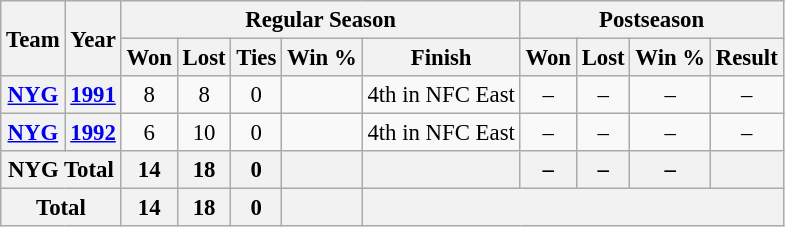<table class="wikitable" style="font-size: 95%; text-align:center;">
<tr>
<th rowspan="2">Team</th>
<th rowspan="2">Year</th>
<th colspan="5">Regular Season</th>
<th colspan="4">Postseason</th>
</tr>
<tr>
<th>Won</th>
<th>Lost</th>
<th>Ties</th>
<th>Win %</th>
<th>Finish</th>
<th>Won</th>
<th>Lost</th>
<th>Win %</th>
<th>Result</th>
</tr>
<tr>
<th><a href='#'>NYG</a></th>
<th><a href='#'>1991</a></th>
<td>8</td>
<td>8</td>
<td>0</td>
<td></td>
<td>4th in NFC East</td>
<td>–</td>
<td>–</td>
<td>–</td>
<td>–</td>
</tr>
<tr>
<th><a href='#'>NYG</a></th>
<th><a href='#'>1992</a></th>
<td>6</td>
<td>10</td>
<td>0</td>
<td></td>
<td>4th in NFC East</td>
<td>–</td>
<td>–</td>
<td>–</td>
<td>–</td>
</tr>
<tr>
<th colspan="2">NYG Total</th>
<th>14</th>
<th>18</th>
<th>0</th>
<th></th>
<th></th>
<th>–</th>
<th>–</th>
<th>–</th>
<th></th>
</tr>
<tr>
<th colspan="2">Total</th>
<th>14</th>
<th>18</th>
<th>0</th>
<th></th>
<th colspan="5"></th>
</tr>
</table>
